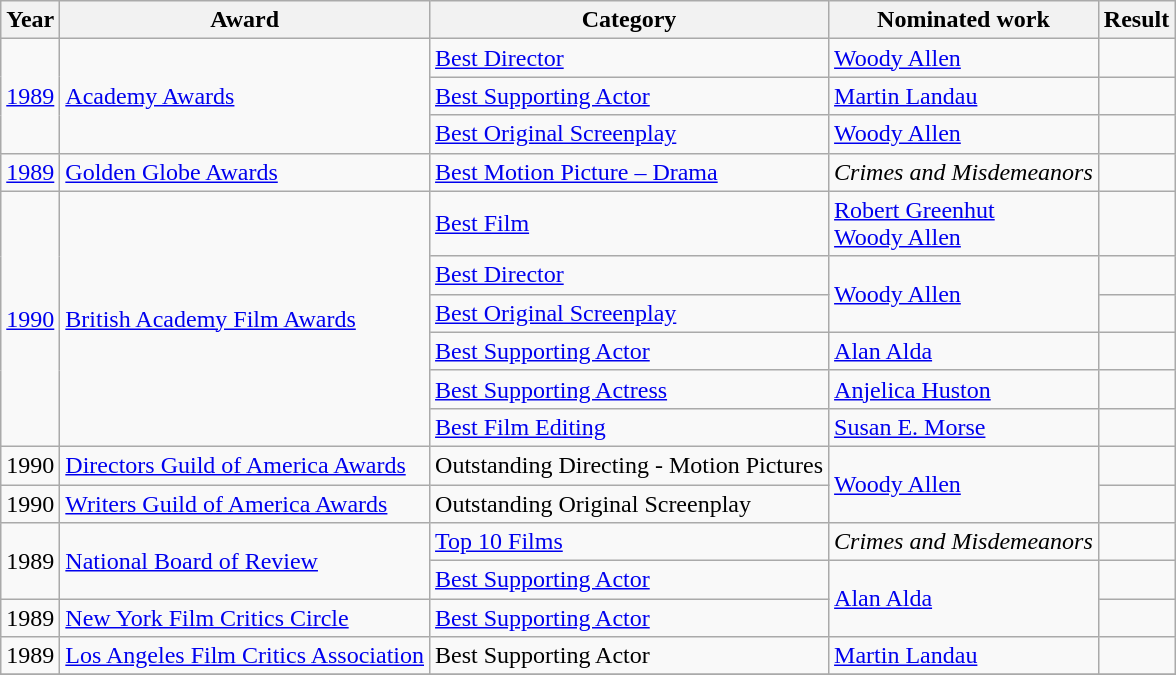<table class="wikitable">
<tr>
<th>Year</th>
<th>Award</th>
<th>Category</th>
<th>Nominated work</th>
<th>Result</th>
</tr>
<tr>
<td rowspan=3><a href='#'>1989</a></td>
<td rowspan=3><a href='#'>Academy Awards</a></td>
<td><a href='#'>Best Director</a></td>
<td><a href='#'>Woody Allen</a></td>
<td></td>
</tr>
<tr>
<td><a href='#'>Best Supporting Actor</a></td>
<td><a href='#'>Martin Landau</a></td>
<td></td>
</tr>
<tr>
<td><a href='#'>Best Original Screenplay</a></td>
<td><a href='#'>Woody Allen</a></td>
<td></td>
</tr>
<tr>
<td><a href='#'>1989</a></td>
<td><a href='#'>Golden Globe Awards</a></td>
<td><a href='#'>Best Motion Picture – Drama</a></td>
<td><em>Crimes and Misdemeanors</em></td>
<td></td>
</tr>
<tr>
<td rowspan=6><a href='#'>1990</a></td>
<td rowspan=6><a href='#'>British Academy Film Awards</a></td>
<td><a href='#'>Best Film</a></td>
<td><a href='#'>Robert Greenhut</a> <br> <a href='#'>Woody Allen</a></td>
<td></td>
</tr>
<tr>
<td><a href='#'>Best Director</a></td>
<td rowspan=2><a href='#'>Woody Allen</a></td>
<td></td>
</tr>
<tr>
<td><a href='#'>Best Original Screenplay</a></td>
<td></td>
</tr>
<tr>
<td><a href='#'>Best Supporting Actor</a></td>
<td><a href='#'>Alan Alda</a></td>
<td></td>
</tr>
<tr>
<td><a href='#'>Best Supporting Actress</a></td>
<td><a href='#'>Anjelica Huston</a></td>
<td></td>
</tr>
<tr>
<td><a href='#'>Best Film Editing</a></td>
<td><a href='#'>Susan E. Morse</a></td>
<td></td>
</tr>
<tr>
<td>1990</td>
<td><a href='#'>Directors Guild of America Awards</a></td>
<td>Outstanding Directing - Motion Pictures</td>
<td rowspan=2><a href='#'>Woody Allen</a></td>
<td></td>
</tr>
<tr>
<td>1990</td>
<td><a href='#'>Writers Guild of America Awards</a></td>
<td>Outstanding Original Screenplay</td>
<td></td>
</tr>
<tr>
<td rowspan=2>1989</td>
<td rowspan=2><a href='#'>National Board of Review</a></td>
<td><a href='#'>Top 10 Films</a></td>
<td><em>Crimes and Misdemeanors</em></td>
<td></td>
</tr>
<tr>
<td><a href='#'>Best Supporting Actor</a></td>
<td rowspan=2><a href='#'>Alan Alda</a></td>
<td></td>
</tr>
<tr>
<td>1989</td>
<td><a href='#'>New York Film Critics Circle</a></td>
<td><a href='#'>Best Supporting Actor</a></td>
<td></td>
</tr>
<tr>
<td>1989</td>
<td><a href='#'>Los Angeles Film Critics Association</a></td>
<td>Best Supporting Actor</td>
<td><a href='#'>Martin Landau</a></td>
<td></td>
</tr>
<tr>
</tr>
</table>
